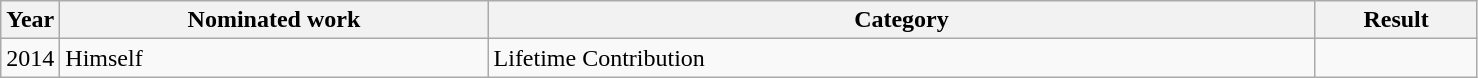<table class=wikitable>
<tr>
<th width=4%>Year</th>
<th width=29%>Nominated work</th>
<th width=56%>Category</th>
<th width=11%>Result</th>
</tr>
<tr>
<td>2014</td>
<td>Himself</td>
<td>Lifetime Contribution</td>
<td></td>
</tr>
</table>
